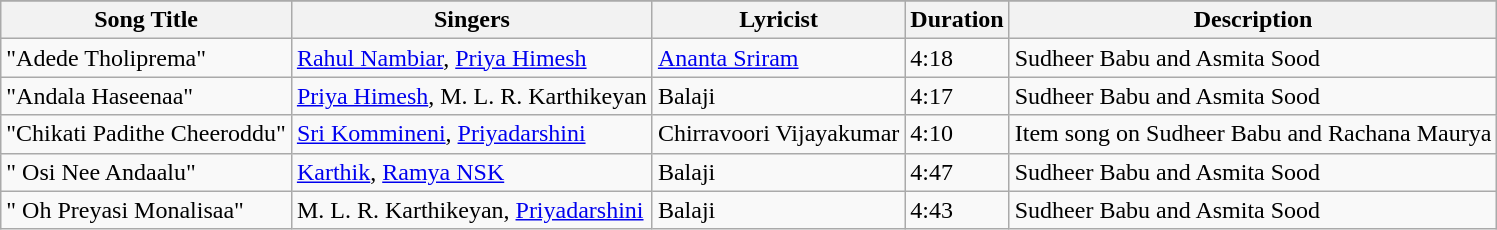<table class="wikitable">
<tr style="background:#ccc; text-align:center;">
</tr>
<tr>
<th>Song Title</th>
<th>Singers</th>
<th>Lyricist</th>
<th>Duration</th>
<th>Description</th>
</tr>
<tr>
<td>"Adede Tholiprema"</td>
<td><a href='#'>Rahul Nambiar</a>, <a href='#'>Priya Himesh</a></td>
<td><a href='#'>Ananta Sriram</a></td>
<td>4:18</td>
<td>Sudheer Babu and Asmita Sood</td>
</tr>
<tr>
<td>"Andala Haseenaa"</td>
<td><a href='#'>Priya Himesh</a>, M. L. R. Karthikeyan</td>
<td>Balaji</td>
<td>4:17</td>
<td>Sudheer Babu and Asmita Sood</td>
</tr>
<tr>
<td>"Chikati Padithe Cheeroddu"</td>
<td><a href='#'>Sri Kommineni</a>, <a href='#'>Priyadarshini</a></td>
<td>Chirravoori Vijayakumar</td>
<td>4:10</td>
<td>Item song on Sudheer Babu and Rachana Maurya</td>
</tr>
<tr>
<td>" Osi Nee Andaalu"</td>
<td><a href='#'>Karthik</a>, <a href='#'>Ramya NSK</a></td>
<td>Balaji</td>
<td>4:47</td>
<td>Sudheer Babu and Asmita Sood</td>
</tr>
<tr>
<td>" Oh Preyasi Monalisaa"</td>
<td>M. L. R. Karthikeyan, <a href='#'>Priyadarshini</a></td>
<td>Balaji</td>
<td>4:43</td>
<td>Sudheer Babu and Asmita Sood</td>
</tr>
</table>
